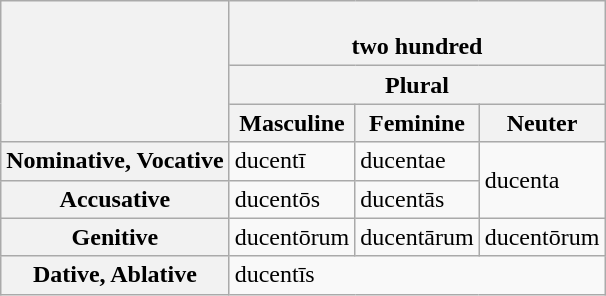<table class="wikitable">
<tr>
<th rowspan="3"></th>
<th colspan="3"><br>two hundred</th>
</tr>
<tr>
<th colspan="3">Plural</th>
</tr>
<tr>
<th>Masculine</th>
<th>Feminine</th>
<th>Neuter</th>
</tr>
<tr>
<th>Nominative, Vocative</th>
<td>ducentī</td>
<td>ducentae</td>
<td rowspan="2">ducenta</td>
</tr>
<tr>
<th>Accusative</th>
<td>ducentōs</td>
<td>ducentās</td>
</tr>
<tr>
<th>Genitive</th>
<td>ducentōrum</td>
<td>ducentārum</td>
<td>ducentōrum</td>
</tr>
<tr>
<th>Dative, Ablative</th>
<td colspan="3">ducentīs</td>
</tr>
</table>
